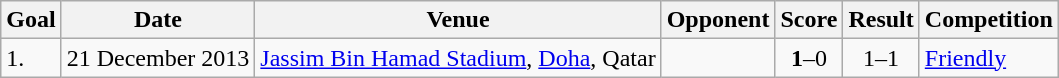<table class="wikitable plainrowheaders sortable">
<tr>
<th>Goal</th>
<th>Date</th>
<th>Venue</th>
<th>Opponent</th>
<th>Score</th>
<th>Result</th>
<th>Competition</th>
</tr>
<tr>
<td>1.</td>
<td>21 December 2013</td>
<td><a href='#'>Jassim Bin Hamad Stadium</a>, <a href='#'>Doha</a>, Qatar</td>
<td></td>
<td align=center><strong>1</strong>–0</td>
<td align=center>1–1</td>
<td><a href='#'>Friendly</a></td>
</tr>
</table>
